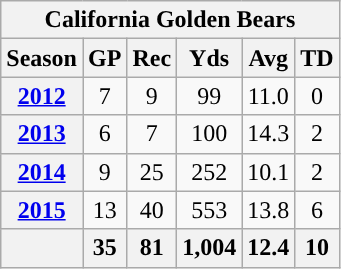<table class="wikitable" style="text-align: center;">
<tr>
<th colspan="15">California Golden Bears</th>
</tr>
<tr>
<th>Season</th>
<th>GP</th>
<th>Rec</th>
<th>Yds</th>
<th>Avg</th>
<th>TD</th>
</tr>
<tr>
<th><a href='#'>2012</a></th>
<td>7</td>
<td>9</td>
<td>99</td>
<td>11.0</td>
<td>0</td>
</tr>
<tr>
<th><a href='#'>2013</a></th>
<td>6</td>
<td>7</td>
<td>100</td>
<td>14.3</td>
<td>2</td>
</tr>
<tr>
<th><a href='#'>2014</a></th>
<td>9</td>
<td>25</td>
<td>252</td>
<td>10.1</td>
<td>2</td>
</tr>
<tr>
<th><a href='#'>2015</a></th>
<td>13</td>
<td>40</td>
<td>553</td>
<td>13.8</td>
<td>6</td>
</tr>
<tr>
<th></th>
<th>35</th>
<th>81</th>
<th>1,004</th>
<th>12.4</th>
<th>10</th>
</tr>
</table>
